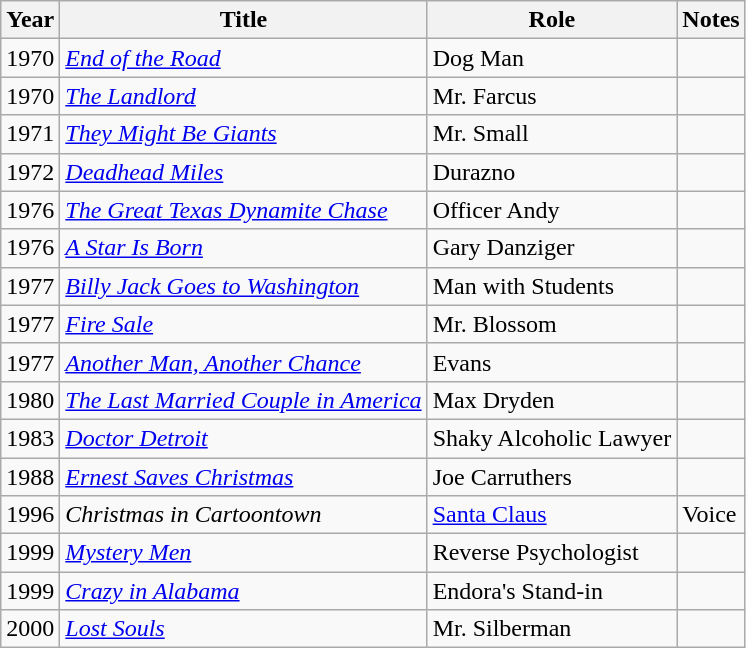<table class="wikitable sortable">
<tr>
<th>Year</th>
<th>Title</th>
<th>Role</th>
<th>Notes</th>
</tr>
<tr>
<td>1970</td>
<td><a href='#'><em>End of the Road</em></a></td>
<td>Dog Man</td>
<td></td>
</tr>
<tr>
<td>1970</td>
<td><em><a href='#'>The Landlord</a></em></td>
<td>Mr. Farcus</td>
<td></td>
</tr>
<tr>
<td>1971</td>
<td><a href='#'><em>They Might Be Giants</em></a></td>
<td>Mr. Small</td>
<td></td>
</tr>
<tr>
<td>1972</td>
<td><em><a href='#'>Deadhead Miles</a></em></td>
<td>Durazno</td>
<td></td>
</tr>
<tr>
<td>1976</td>
<td><em><a href='#'>The Great Texas Dynamite Chase</a></em></td>
<td>Officer Andy</td>
<td></td>
</tr>
<tr>
<td>1976</td>
<td><a href='#'><em>A Star Is Born</em></a></td>
<td>Gary Danziger</td>
<td></td>
</tr>
<tr>
<td>1977</td>
<td><em><a href='#'>Billy Jack Goes to Washington</a></em></td>
<td>Man with Students</td>
<td></td>
</tr>
<tr>
<td>1977</td>
<td><a href='#'><em>Fire Sale</em></a></td>
<td>Mr. Blossom</td>
<td></td>
</tr>
<tr>
<td>1977</td>
<td><em><a href='#'>Another Man, Another Chance</a></em></td>
<td>Evans</td>
<td></td>
</tr>
<tr>
<td>1980</td>
<td><em><a href='#'>The Last Married Couple in America</a></em></td>
<td>Max Dryden</td>
<td></td>
</tr>
<tr>
<td>1983</td>
<td><em><a href='#'>Doctor Detroit</a></em></td>
<td>Shaky Alcoholic Lawyer</td>
<td></td>
</tr>
<tr>
<td>1988</td>
<td><em><a href='#'>Ernest Saves Christmas</a></em></td>
<td>Joe Carruthers</td>
<td></td>
</tr>
<tr>
<td>1996</td>
<td><em>Christmas in Cartoontown</em></td>
<td><a href='#'>Santa Claus</a></td>
<td>Voice</td>
</tr>
<tr>
<td>1999</td>
<td><em><a href='#'>Mystery Men</a></em></td>
<td>Reverse Psychologist</td>
<td></td>
</tr>
<tr>
<td>1999</td>
<td><em><a href='#'>Crazy in Alabama</a></em></td>
<td>Endora's Stand-in</td>
<td></td>
</tr>
<tr>
<td>2000</td>
<td><a href='#'><em>Lost Souls</em></a></td>
<td>Mr. Silberman</td>
<td></td>
</tr>
</table>
